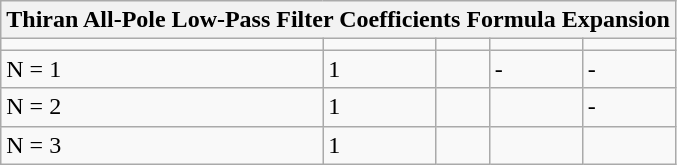<table class="wikitable">
<tr>
<th colspan="5">Thiran All-Pole Low-Pass Filter Coefficients Formula Expansion</th>
</tr>
<tr>
<td></td>
<td></td>
<td></td>
<td></td>
<td></td>
</tr>
<tr>
<td>N = 1</td>
<td>1</td>
<td></td>
<td>-</td>
<td>-</td>
</tr>
<tr>
<td>N = 2</td>
<td>1</td>
<td></td>
<td></td>
<td>-</td>
</tr>
<tr>
<td>N = 3</td>
<td>1</td>
<td></td>
<td></td>
<td></td>
</tr>
</table>
